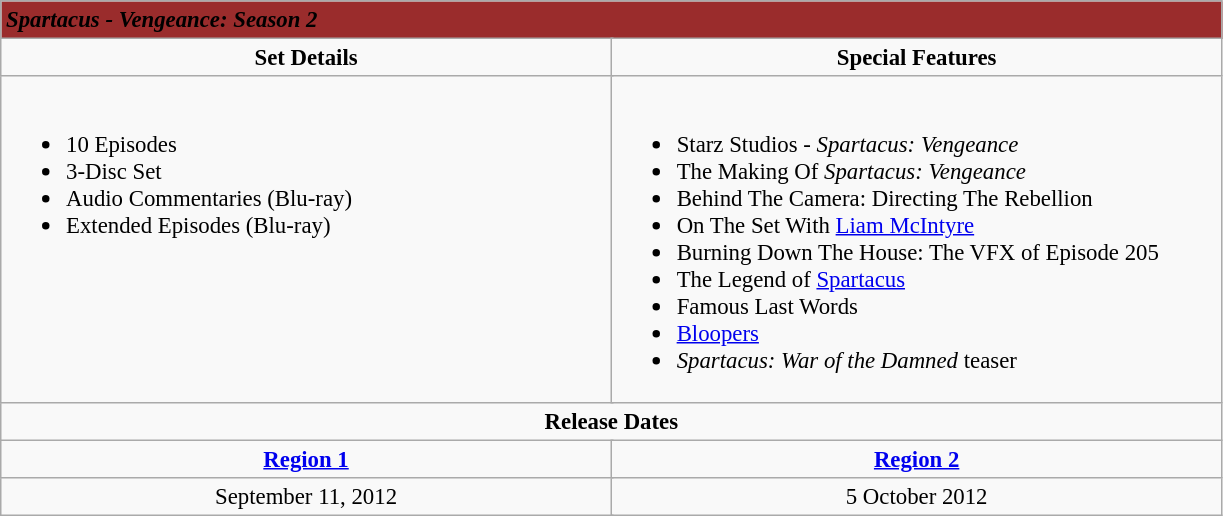<table class="wikitable" style="font-size: 95%;">
<tr style="background:#9a2c2c;">
<td colspan="6"><span> <strong><em>Spartacus - Vengeance: Season 2</em></strong></span></td>
</tr>
<tr style="vertical-align:top; text-align:center;">
<td style="width:400px;" colspan="3"><strong>Set Details</strong></td>
<td style="width:400px; " colspan="3"><strong>Special Features</strong></td>
</tr>
<tr valign="top">
<td colspan="3"  style="text-align:left; width:400px;"><br><ul><li>10 Episodes</li><li>3-Disc Set</li><li>Audio Commentaries (Blu-ray)</li><li>Extended Episodes (Blu-ray)</li></ul></td>
<td colspan="3"  style="text-align:left; width:400px;"><br><ul><li>Starz Studios - <em>Spartacus: Vengeance</em></li><li>The Making Of <em>Spartacus: Vengeance</em></li><li>Behind The Camera: Directing The Rebellion</li><li>On The Set With <a href='#'>Liam McIntyre</a></li><li>Burning Down The House: The VFX of Episode 205</li><li>The Legend of <a href='#'>Spartacus</a></li><li>Famous Last Words</li><li><a href='#'>Bloopers</a></li><li><em>Spartacus: War of the Damned</em> teaser</li></ul></td>
</tr>
<tr>
<td colspan="6" style="text-align:center;"><strong>Release Dates</strong></td>
</tr>
<tr>
<td colspan="3" style="text-align:center;"><strong><a href='#'>Region 1</a></strong></td>
<td colspan="3" style="text-align:center;"><strong><a href='#'>Region 2</a></strong></td>
</tr>
<tr style="text-align:center;">
<td colspan="3">September 11, 2012</td>
<td colspan="3">5 October 2012</td>
</tr>
</table>
